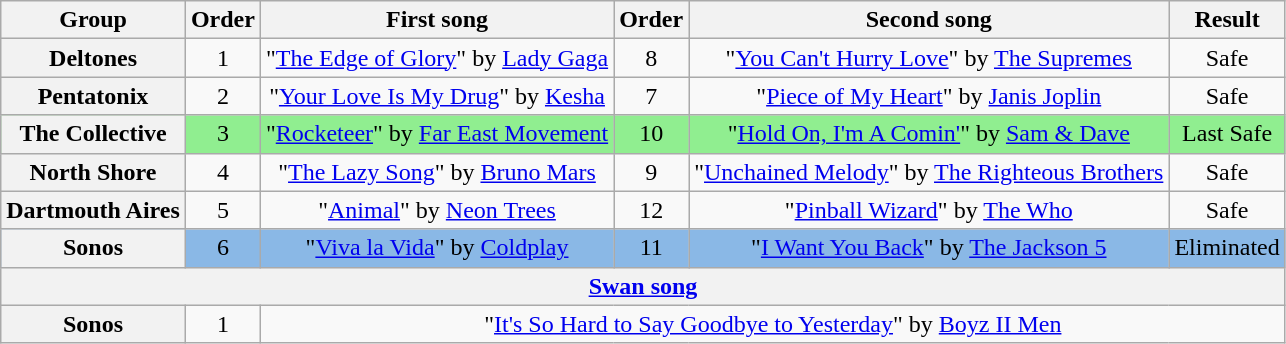<table class="wikitable plainrowheaders" style="text-align:center;">
<tr>
<th scope="col">Group</th>
<th scope="col">Order</th>
<th scope="col">First song</th>
<th scope="col">Order</th>
<th scope="col">Second song</th>
<th scope="col">Result</th>
</tr>
<tr>
<th scope="row">Deltones</th>
<td>1</td>
<td>"<a href='#'>The Edge of Glory</a>" by <a href='#'>Lady Gaga</a></td>
<td>8</td>
<td>"<a href='#'>You Can't Hurry Love</a>" by <a href='#'>The Supremes</a></td>
<td>Safe</td>
</tr>
<tr>
<th scope="row">Pentatonix</th>
<td>2</td>
<td>"<a href='#'>Your Love Is My Drug</a>" by <a href='#'>Kesha</a></td>
<td>7</td>
<td>"<a href='#'>Piece of My Heart</a>" by <a href='#'>Janis Joplin</a></td>
<td>Safe</td>
</tr>
<tr style="background:lightgreen;">
<th scope="row">The Collective</th>
<td>3</td>
<td>"<a href='#'>Rocketeer</a>" by <a href='#'>Far East Movement</a></td>
<td>10</td>
<td>"<a href='#'>Hold On, I'm A Comin'</a>" by <a href='#'>Sam & Dave</a></td>
<td>Last Safe</td>
</tr>
<tr>
<th scope="row">North Shore</th>
<td>4</td>
<td>"<a href='#'>The Lazy Song</a>" by <a href='#'>Bruno Mars</a></td>
<td>9</td>
<td>"<a href='#'>Unchained Melody</a>" by <a href='#'>The Righteous Brothers</a></td>
<td>Safe</td>
</tr>
<tr>
<th scope="row">Dartmouth Aires</th>
<td>5</td>
<td>"<a href='#'>Animal</a>" by <a href='#'>Neon Trees</a></td>
<td>12</td>
<td>"<a href='#'>Pinball Wizard</a>" by <a href='#'>The Who</a></td>
<td>Safe</td>
</tr>
<tr style="background:#8ab8e6;">
<th scope="row">Sonos</th>
<td>6</td>
<td>"<a href='#'>Viva la Vida</a>" by <a href='#'>Coldplay</a></td>
<td>11</td>
<td>"<a href='#'>I Want You Back</a>" by <a href='#'>The Jackson 5</a></td>
<td>Eliminated</td>
</tr>
<tr>
<th scope="col" colspan="6"><a href='#'>Swan song</a></th>
</tr>
<tr>
<th scope="row">Sonos</th>
<td>1</td>
<td colspan="4">"<a href='#'>It's So Hard to Say Goodbye to Yesterday</a>" by <a href='#'>Boyz II Men</a></td>
</tr>
</table>
